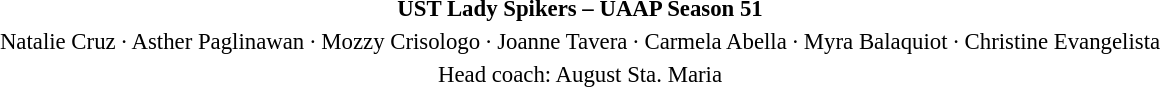<table class='toccolours mw-collapsible mw-collapsed' width=100% style=font-size:95%>
<tr>
<th style=>UST Lady Spikers – UAAP Season 51</th>
</tr>
<tr align=center>
<td>Natalie Cruz ∙ Asther Paglinawan ∙ Mozzy Crisologo ∙ Joanne Tavera ∙ Carmela Abella ∙ Myra Balaquiot ∙ Christine Evangelista</td>
</tr>
<tr align=center>
<td>Head coach: August Sta. Maria</td>
</tr>
</table>
